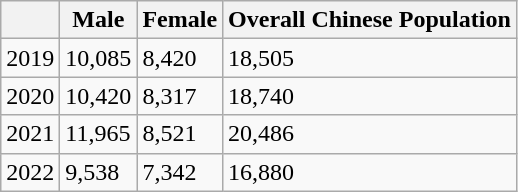<table class="wikitable">
<tr>
<th></th>
<th>Male</th>
<th>Female</th>
<th>Overall Chinese Population</th>
</tr>
<tr>
<td>2019</td>
<td>10,085</td>
<td>8,420</td>
<td>18,505</td>
</tr>
<tr>
<td>2020</td>
<td>10,420</td>
<td>8,317</td>
<td>18,740</td>
</tr>
<tr>
<td>2021</td>
<td>11,965</td>
<td>8,521</td>
<td>20,486</td>
</tr>
<tr>
<td>2022</td>
<td>9,538</td>
<td>7,342</td>
<td>16,880</td>
</tr>
</table>
